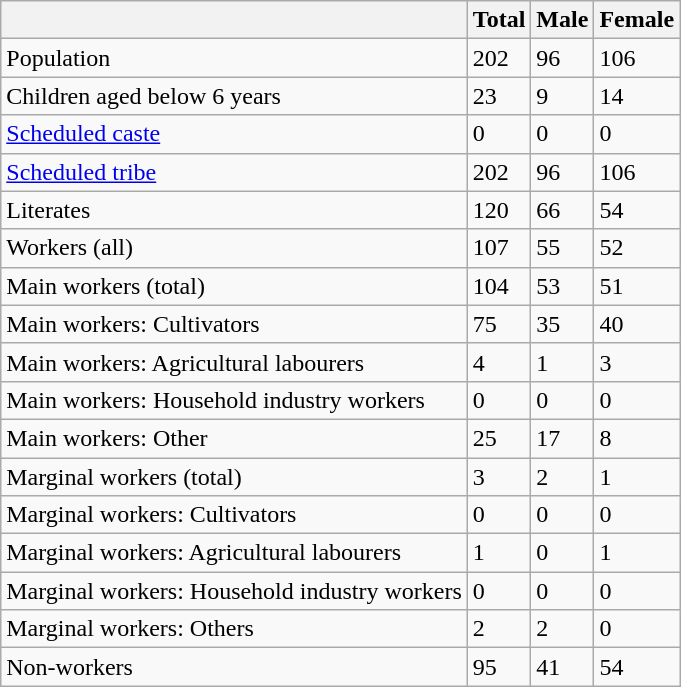<table class="wikitable sortable">
<tr>
<th></th>
<th>Total</th>
<th>Male</th>
<th>Female</th>
</tr>
<tr>
<td>Population</td>
<td>202</td>
<td>96</td>
<td>106</td>
</tr>
<tr>
<td>Children aged below 6 years</td>
<td>23</td>
<td>9</td>
<td>14</td>
</tr>
<tr>
<td><a href='#'>Scheduled caste</a></td>
<td>0</td>
<td>0</td>
<td>0</td>
</tr>
<tr>
<td><a href='#'>Scheduled tribe</a></td>
<td>202</td>
<td>96</td>
<td>106</td>
</tr>
<tr>
<td>Literates</td>
<td>120</td>
<td>66</td>
<td>54</td>
</tr>
<tr>
<td>Workers (all)</td>
<td>107</td>
<td>55</td>
<td>52</td>
</tr>
<tr>
<td>Main workers (total)</td>
<td>104</td>
<td>53</td>
<td>51</td>
</tr>
<tr>
<td>Main workers: Cultivators</td>
<td>75</td>
<td>35</td>
<td>40</td>
</tr>
<tr>
<td>Main workers: Agricultural labourers</td>
<td>4</td>
<td>1</td>
<td>3</td>
</tr>
<tr>
<td>Main workers: Household industry workers</td>
<td>0</td>
<td>0</td>
<td>0</td>
</tr>
<tr>
<td>Main workers: Other</td>
<td>25</td>
<td>17</td>
<td>8</td>
</tr>
<tr>
<td>Marginal workers (total)</td>
<td>3</td>
<td>2</td>
<td>1</td>
</tr>
<tr>
<td>Marginal workers: Cultivators</td>
<td>0</td>
<td>0</td>
<td>0</td>
</tr>
<tr>
<td>Marginal workers: Agricultural labourers</td>
<td>1</td>
<td>0</td>
<td>1</td>
</tr>
<tr>
<td>Marginal workers: Household industry workers</td>
<td>0</td>
<td>0</td>
<td>0</td>
</tr>
<tr>
<td>Marginal workers: Others</td>
<td>2</td>
<td>2</td>
<td>0</td>
</tr>
<tr>
<td>Non-workers</td>
<td>95</td>
<td>41</td>
<td>54</td>
</tr>
</table>
